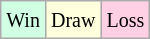<table class="wikitable">
<tr>
<td style="background-color: #d0ffe3;"><small>Win</small></td>
<td style="background-color: #ffffdd;"><small>Draw</small></td>
<td style="background-color: #ffd0e3;"><small>Loss</small></td>
</tr>
</table>
